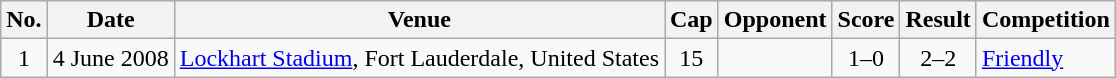<table class="wikitable sortable">
<tr>
<th scope="col">No.</th>
<th scope="col" data-sort-type="date">Date</th>
<th scope="col">Venue</th>
<th scope="col">Cap</th>
<th scope="col">Opponent</th>
<th scope="col">Score</th>
<th scope="col">Result</th>
<th scope="col">Competition</th>
</tr>
<tr>
<td style="text-align:center">1</td>
<td>4 June 2008</td>
<td><a href='#'>Lockhart Stadium</a>, Fort Lauderdale, United States</td>
<td style="text-align:center">15</td>
<td></td>
<td style="text-align:center">1–0</td>
<td style="text-align:center">2–2</td>
<td><a href='#'>Friendly</a></td>
</tr>
</table>
